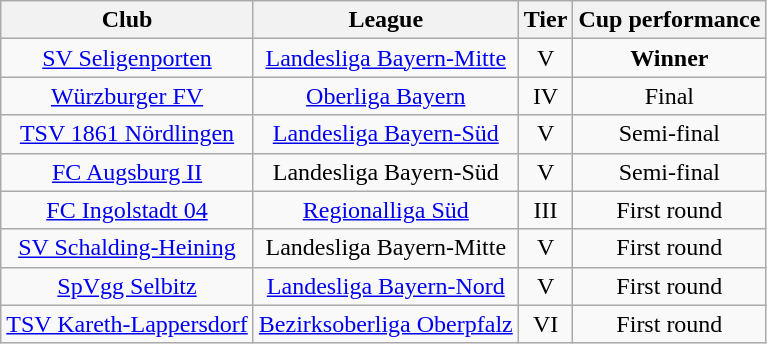<table class="wikitable">
<tr>
<th>Club</th>
<th>League</th>
<th>Tier</th>
<th>Cup performance</th>
</tr>
<tr align="center">
<td><a href='#'>SV Seligenporten</a></td>
<td><a href='#'>Landesliga Bayern-Mitte</a></td>
<td>V</td>
<td><strong>Winner</strong></td>
</tr>
<tr align="center">
<td><a href='#'>Würzburger FV</a></td>
<td><a href='#'>Oberliga Bayern</a></td>
<td>IV</td>
<td>Final</td>
</tr>
<tr align="center">
<td><a href='#'>TSV 1861 Nördlingen</a></td>
<td><a href='#'>Landesliga Bayern-Süd</a></td>
<td>V</td>
<td>Semi-final</td>
</tr>
<tr align="center">
<td><a href='#'>FC Augsburg II</a></td>
<td>Landesliga Bayern-Süd</td>
<td>V</td>
<td>Semi-final</td>
</tr>
<tr align="center">
<td><a href='#'>FC Ingolstadt 04</a></td>
<td><a href='#'>Regionalliga Süd</a></td>
<td>III</td>
<td>First round</td>
</tr>
<tr align="center">
<td><a href='#'>SV Schalding-Heining</a></td>
<td>Landesliga Bayern-Mitte</td>
<td>V</td>
<td>First round</td>
</tr>
<tr align="center">
<td><a href='#'>SpVgg Selbitz</a></td>
<td><a href='#'>Landesliga Bayern-Nord</a></td>
<td>V</td>
<td>First round</td>
</tr>
<tr align="center">
<td><a href='#'>TSV Kareth-Lappersdorf</a></td>
<td><a href='#'>Bezirksoberliga Oberpfalz</a></td>
<td>VI</td>
<td>First round</td>
</tr>
</table>
